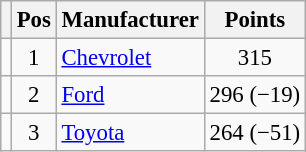<table class="wikitable" style="font-size: 95%;">
<tr>
<th></th>
<th>Pos</th>
<th>Manufacturer</th>
<th>Points</th>
</tr>
<tr>
<td align="left"></td>
<td style="text-align:center;">1</td>
<td><a href='#'>Chevrolet</a></td>
<td style="text-align:center;">315</td>
</tr>
<tr>
<td align="left"></td>
<td style="text-align:center;">2</td>
<td><a href='#'>Ford</a></td>
<td style="text-align:center;">296 (−19)</td>
</tr>
<tr>
<td align="left"></td>
<td style="text-align:center;">3</td>
<td><a href='#'>Toyota</a></td>
<td style="text-align:center;">264 (−51)</td>
</tr>
</table>
